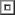<table border=1 align="right">
<tr>
<td></td>
</tr>
</table>
